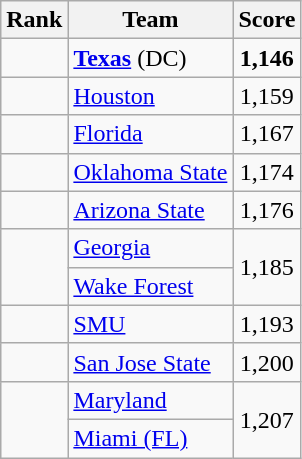<table class="wikitable sortable" style="text-align:center">
<tr>
<th dat-sort-type=number>Rank</th>
<th>Team</th>
<th>Score</th>
</tr>
<tr>
<td></td>
<td align=left><strong><a href='#'>Texas</a></strong> (DC)</td>
<td><strong>1,146</strong></td>
</tr>
<tr>
<td></td>
<td align=left><a href='#'>Houston</a></td>
<td>1,159</td>
</tr>
<tr>
<td></td>
<td align=left><a href='#'>Florida</a></td>
<td>1,167</td>
</tr>
<tr>
<td></td>
<td align=left><a href='#'>Oklahoma State</a></td>
<td>1,174</td>
</tr>
<tr>
<td></td>
<td align=left><a href='#'>Arizona State</a></td>
<td>1,176</td>
</tr>
<tr>
<td rowspan=2></td>
<td align=left><a href='#'>Georgia</a></td>
<td rowspan=2>1,185</td>
</tr>
<tr>
<td align=left><a href='#'>Wake Forest</a></td>
</tr>
<tr>
<td></td>
<td align=left><a href='#'>SMU</a></td>
<td>1,193</td>
</tr>
<tr>
<td></td>
<td align=left><a href='#'>San Jose State</a></td>
<td>1,200</td>
</tr>
<tr>
<td rowspan=2></td>
<td align=left><a href='#'>Maryland</a></td>
<td rowspan=2>1,207</td>
</tr>
<tr>
<td align=left><a href='#'>Miami (FL)</a></td>
</tr>
</table>
